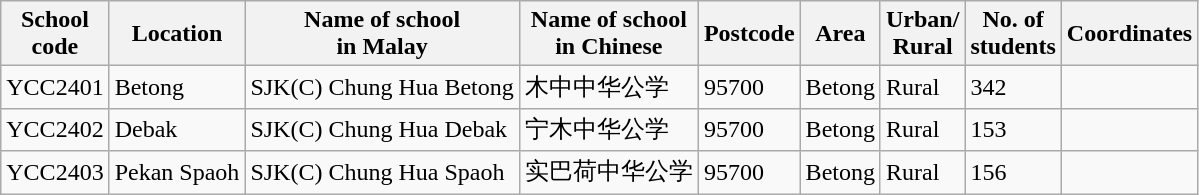<table class="wikitable sortable">
<tr>
<th>School<br>code</th>
<th>Location</th>
<th>Name of school<br>in Malay</th>
<th>Name of school<br>in Chinese</th>
<th>Postcode</th>
<th>Area</th>
<th>Urban/<br>Rural</th>
<th>No. of<br>students</th>
<th>Coordinates</th>
</tr>
<tr>
<td>YCC2401</td>
<td>Betong</td>
<td>SJK(C) Chung Hua Betong</td>
<td>木中中华公学</td>
<td>95700</td>
<td>Betong</td>
<td>Rural</td>
<td>342</td>
<td></td>
</tr>
<tr>
<td>YCC2402</td>
<td>Debak</td>
<td>SJK(C) Chung Hua Debak</td>
<td>宁木中华公学</td>
<td>95700</td>
<td>Betong</td>
<td>Rural</td>
<td>153</td>
<td></td>
</tr>
<tr>
<td>YCC2403</td>
<td>Pekan Spaoh</td>
<td>SJK(C) Chung Hua Spaoh</td>
<td>实巴荷中华公学</td>
<td>95700</td>
<td>Betong</td>
<td>Rural</td>
<td>156</td>
<td></td>
</tr>
</table>
